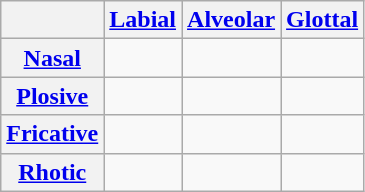<table class="wikitable" style="text-align: center;">
<tr>
<th></th>
<th><a href='#'>Labial</a></th>
<th><a href='#'>Alveolar</a></th>
<th><a href='#'>Glottal</a></th>
</tr>
<tr>
<th><a href='#'>Nasal</a></th>
<td></td>
<td></td>
<td></td>
</tr>
<tr>
<th><a href='#'>Plosive</a></th>
<td></td>
<td></td>
<td></td>
</tr>
<tr>
<th><a href='#'>Fricative</a></th>
<td> </td>
<td></td>
<td></td>
</tr>
<tr>
<th><a href='#'>Rhotic</a></th>
<td></td>
<td></td>
<td></td>
</tr>
</table>
